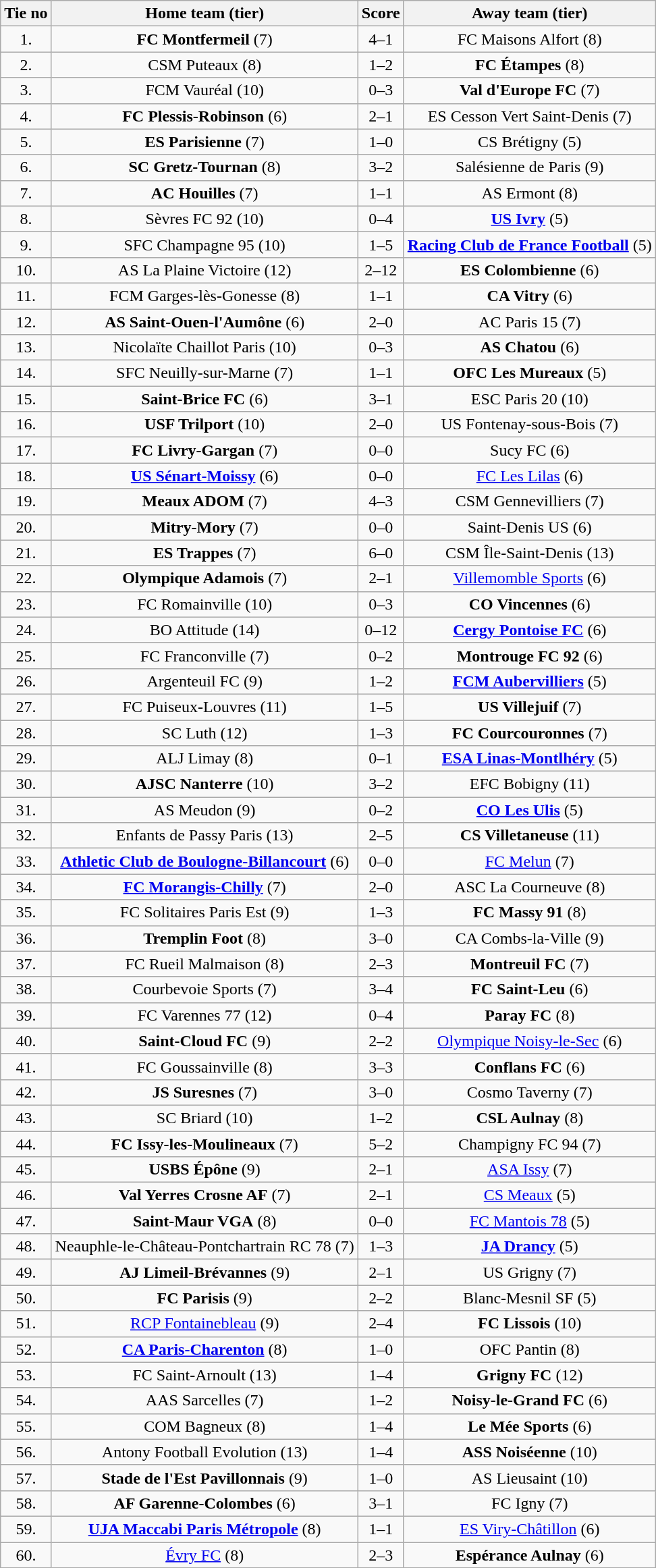<table class="wikitable" style="text-align: center">
<tr>
<th>Tie no</th>
<th>Home team (tier)</th>
<th>Score</th>
<th>Away team (tier)</th>
</tr>
<tr>
<td>1.</td>
<td><strong>FC Montfermeil</strong> (7)</td>
<td>4–1</td>
<td>FC Maisons Alfort (8)</td>
</tr>
<tr>
<td>2.</td>
<td>CSM Puteaux (8)</td>
<td>1–2</td>
<td><strong>FC Étampes</strong> (8)</td>
</tr>
<tr>
<td>3.</td>
<td>FCM Vauréal (10)</td>
<td>0–3</td>
<td><strong>Val d'Europe FC</strong> (7)</td>
</tr>
<tr>
<td>4.</td>
<td><strong>FC Plessis-Robinson</strong> (6)</td>
<td>2–1</td>
<td>ES Cesson Vert Saint-Denis (7)</td>
</tr>
<tr>
<td>5.</td>
<td><strong>ES Parisienne</strong> (7)</td>
<td>1–0</td>
<td>CS Brétigny (5)</td>
</tr>
<tr>
<td>6.</td>
<td><strong>SC Gretz-Tournan</strong> (8)</td>
<td>3–2</td>
<td>Salésienne de Paris (9)</td>
</tr>
<tr>
<td>7.</td>
<td><strong>AC Houilles</strong> (7)</td>
<td>1–1 </td>
<td>AS Ermont (8)</td>
</tr>
<tr>
<td>8.</td>
<td>Sèvres FC 92 (10)</td>
<td>0–4</td>
<td><strong><a href='#'>US Ivry</a></strong> (5)</td>
</tr>
<tr>
<td>9.</td>
<td>SFC Champagne 95 (10)</td>
<td>1–5</td>
<td><strong><a href='#'>Racing Club de France Football</a></strong> (5)</td>
</tr>
<tr>
<td>10.</td>
<td>AS La Plaine Victoire (12)</td>
<td>2–12</td>
<td><strong>ES Colombienne</strong> (6)</td>
</tr>
<tr>
<td>11.</td>
<td>FCM Garges-lès-Gonesse (8)</td>
<td>1–1 </td>
<td><strong>CA Vitry</strong> (6)</td>
</tr>
<tr>
<td>12.</td>
<td><strong>AS Saint-Ouen-l'Aumône</strong> (6)</td>
<td>2–0</td>
<td>AC Paris 15 (7)</td>
</tr>
<tr>
<td>13.</td>
<td>Nicolaïte Chaillot Paris (10)</td>
<td>0–3</td>
<td><strong>AS Chatou</strong> (6)</td>
</tr>
<tr>
<td>14.</td>
<td>SFC Neuilly-sur-Marne (7)</td>
<td>1–1 </td>
<td><strong>OFC Les Mureaux</strong> (5)</td>
</tr>
<tr>
<td>15.</td>
<td><strong>Saint-Brice FC</strong> (6)</td>
<td>3–1</td>
<td>ESC Paris 20 (10)</td>
</tr>
<tr>
<td>16.</td>
<td><strong>USF Trilport</strong> (10)</td>
<td>2–0</td>
<td>US Fontenay-sous-Bois (7)</td>
</tr>
<tr>
<td>17.</td>
<td><strong>FC Livry-Gargan</strong> (7)</td>
<td>0–0 </td>
<td>Sucy FC (6)</td>
</tr>
<tr>
<td>18.</td>
<td><strong><a href='#'>US Sénart-Moissy</a></strong> (6)</td>
<td>0–0 </td>
<td><a href='#'>FC Les Lilas</a> (6)</td>
</tr>
<tr>
<td>19.</td>
<td><strong>Meaux ADOM</strong> (7)</td>
<td>4–3</td>
<td>CSM Gennevilliers (7)</td>
</tr>
<tr>
<td>20.</td>
<td><strong>Mitry-Mory</strong> (7)</td>
<td>0–0 </td>
<td>Saint-Denis US (6)</td>
</tr>
<tr>
<td>21.</td>
<td><strong>ES Trappes</strong> (7)</td>
<td>6–0</td>
<td>CSM Île-Saint-Denis (13)</td>
</tr>
<tr>
<td>22.</td>
<td><strong>Olympique Adamois</strong> (7)</td>
<td>2–1</td>
<td><a href='#'>Villemomble Sports</a> (6)</td>
</tr>
<tr>
<td>23.</td>
<td>FC Romainville (10)</td>
<td>0–3</td>
<td><strong>CO Vincennes</strong> (6)</td>
</tr>
<tr>
<td>24.</td>
<td>BO Attitude (14)</td>
<td>0–12</td>
<td><strong><a href='#'>Cergy Pontoise FC</a></strong> (6)</td>
</tr>
<tr>
<td>25.</td>
<td>FC Franconville (7)</td>
<td>0–2</td>
<td><strong>Montrouge FC 92</strong> (6)</td>
</tr>
<tr>
<td>26.</td>
<td>Argenteuil FC (9)</td>
<td>1–2</td>
<td><strong><a href='#'>FCM Aubervilliers</a></strong> (5)</td>
</tr>
<tr>
<td>27.</td>
<td>FC Puiseux-Louvres (11)</td>
<td>1–5</td>
<td><strong>US Villejuif</strong> (7)</td>
</tr>
<tr>
<td>28.</td>
<td>SC Luth (12)</td>
<td>1–3</td>
<td><strong>FC Courcouronnes</strong> (7)</td>
</tr>
<tr>
<td>29.</td>
<td>ALJ Limay (8)</td>
<td>0–1</td>
<td><strong><a href='#'>ESA Linas-Montlhéry</a></strong> (5)</td>
</tr>
<tr>
<td>30.</td>
<td><strong>AJSC Nanterre</strong> (10)</td>
<td>3–2</td>
<td>EFC Bobigny (11)</td>
</tr>
<tr>
<td>31.</td>
<td>AS Meudon (9)</td>
<td>0–2</td>
<td><strong><a href='#'>CO Les Ulis</a></strong> (5)</td>
</tr>
<tr>
<td>32.</td>
<td>Enfants de Passy Paris (13)</td>
<td>2–5</td>
<td><strong>CS Villetaneuse</strong> (11)</td>
</tr>
<tr>
<td>33.</td>
<td><strong><a href='#'>Athletic Club de Boulogne-Billancourt</a></strong> (6)</td>
<td>0–0 </td>
<td><a href='#'>FC Melun</a> (7)</td>
</tr>
<tr>
<td>34.</td>
<td><strong><a href='#'>FC Morangis-Chilly</a></strong> (7)</td>
<td>2–0</td>
<td>ASC La Courneuve (8)</td>
</tr>
<tr>
<td>35.</td>
<td>FC Solitaires Paris Est (9)</td>
<td>1–3</td>
<td><strong>FC Massy 91</strong> (8)</td>
</tr>
<tr>
<td>36.</td>
<td><strong>Tremplin Foot</strong> (8)</td>
<td>3–0</td>
<td>CA Combs-la-Ville (9)</td>
</tr>
<tr>
<td>37.</td>
<td>FC Rueil Malmaison (8)</td>
<td>2–3</td>
<td><strong>Montreuil FC</strong> (7)</td>
</tr>
<tr>
<td>38.</td>
<td>Courbevoie Sports (7)</td>
<td>3–4</td>
<td><strong>FC Saint-Leu</strong> (6)</td>
</tr>
<tr>
<td>39.</td>
<td>FC Varennes 77 (12)</td>
<td>0–4</td>
<td><strong>Paray FC</strong> (8)</td>
</tr>
<tr>
<td>40.</td>
<td><strong>Saint-Cloud FC</strong> (9)</td>
<td>2–2 </td>
<td><a href='#'>Olympique Noisy-le-Sec</a> (6)</td>
</tr>
<tr>
<td>41.</td>
<td>FC Goussainville (8)</td>
<td>3–3 </td>
<td><strong>Conflans FC</strong> (6)</td>
</tr>
<tr>
<td>42.</td>
<td><strong>JS Suresnes</strong> (7)</td>
<td>3–0</td>
<td>Cosmo Taverny (7)</td>
</tr>
<tr>
<td>43.</td>
<td>SC Briard (10)</td>
<td>1–2</td>
<td><strong>CSL Aulnay</strong> (8)</td>
</tr>
<tr>
<td>44.</td>
<td><strong>FC Issy-les-Moulineaux</strong> (7)</td>
<td>5–2</td>
<td>Champigny FC 94 (7)</td>
</tr>
<tr>
<td>45.</td>
<td><strong>USBS Épône</strong> (9)</td>
<td>2–1</td>
<td><a href='#'>ASA Issy</a> (7)</td>
</tr>
<tr>
<td>46.</td>
<td><strong>Val Yerres Crosne AF</strong> (7)</td>
<td>2–1</td>
<td><a href='#'>CS Meaux</a> (5)</td>
</tr>
<tr>
<td>47.</td>
<td><strong>Saint-Maur VGA</strong> (8)</td>
<td>0–0 </td>
<td><a href='#'>FC Mantois 78</a> (5)</td>
</tr>
<tr>
<td>48.</td>
<td>Neauphle-le-Château-Pontchartrain RC 78 (7)</td>
<td>1–3</td>
<td><strong><a href='#'>JA Drancy</a></strong> (5)</td>
</tr>
<tr>
<td>49.</td>
<td><strong>AJ Limeil-Brévannes</strong> (9)</td>
<td>2–1</td>
<td>US Grigny (7)</td>
</tr>
<tr>
<td>50.</td>
<td><strong>FC Parisis</strong> (9)</td>
<td>2–2 </td>
<td>Blanc-Mesnil SF (5)</td>
</tr>
<tr>
<td>51.</td>
<td><a href='#'>RCP Fontainebleau</a> (9)</td>
<td>2–4</td>
<td><strong>FC Lissois</strong> (10)</td>
</tr>
<tr>
<td>52.</td>
<td><strong><a href='#'>CA Paris-Charenton</a></strong> (8)</td>
<td>1–0</td>
<td>OFC Pantin (8)</td>
</tr>
<tr>
<td>53.</td>
<td>FC Saint-Arnoult (13)</td>
<td>1–4</td>
<td><strong>Grigny FC</strong> (12)</td>
</tr>
<tr>
<td>54.</td>
<td>AAS Sarcelles (7)</td>
<td>1–2</td>
<td><strong>Noisy-le-Grand FC</strong> (6)</td>
</tr>
<tr>
<td>55.</td>
<td>COM Bagneux (8)</td>
<td>1–4</td>
<td><strong>Le Mée Sports</strong> (6)</td>
</tr>
<tr>
<td>56.</td>
<td>Antony Football Evolution (13)</td>
<td>1–4</td>
<td><strong>ASS Noiséenne</strong> (10)</td>
</tr>
<tr>
<td>57.</td>
<td><strong>Stade de l'Est Pavillonnais</strong> (9)</td>
<td>1–0</td>
<td>AS Lieusaint (10)</td>
</tr>
<tr>
<td>58.</td>
<td><strong>AF Garenne-Colombes</strong> (6)</td>
<td>3–1</td>
<td>FC Igny (7)</td>
</tr>
<tr>
<td>59.</td>
<td><strong><a href='#'>UJA Maccabi Paris Métropole</a></strong> (8)</td>
<td>1–1 </td>
<td><a href='#'>ES Viry-Châtillon</a> (6)</td>
</tr>
<tr>
<td>60.</td>
<td><a href='#'>Évry FC</a> (8)</td>
<td>2–3</td>
<td><strong>Espérance Aulnay</strong> (6)</td>
</tr>
</table>
